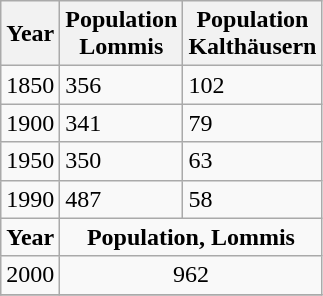<table class="wikitable">
<tr>
<th>Year</th>
<th>Population <br>Lommis</th>
<th>Population <br>Kalthäusern</th>
</tr>
<tr>
<td>1850</td>
<td>356</td>
<td>102</td>
</tr>
<tr>
<td>1900</td>
<td>341</td>
<td>79</td>
</tr>
<tr>
<td>1950</td>
<td>350</td>
<td>63</td>
</tr>
<tr>
<td>1990</td>
<td>487</td>
<td>58</td>
</tr>
<tr>
<td colspan="1"><strong>Year</strong></td>
<td colspan="2" align ="center"><strong>Population, Lommis</strong></td>
</tr>
<tr>
<td>2000</td>
<td colspan="2" align ="center">962</td>
</tr>
<tr>
</tr>
</table>
